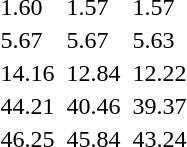<table>
<tr>
<td></td>
<td></td>
<td>1.60</td>
<td></td>
<td>1.57</td>
<td></td>
<td>1.57</td>
</tr>
<tr>
<td></td>
<td></td>
<td>5.67</td>
<td></td>
<td>5.67</td>
<td></td>
<td>5.63</td>
</tr>
<tr>
<td></td>
<td></td>
<td>14.16 </td>
<td></td>
<td>12.84</td>
<td></td>
<td>12.22</td>
</tr>
<tr>
<td></td>
<td></td>
<td>44.21</td>
<td></td>
<td>40.46</td>
<td></td>
<td>39.37</td>
</tr>
<tr>
<td></td>
<td></td>
<td>46.25 </td>
<td></td>
<td>45.84</td>
<td></td>
<td>43.24</td>
</tr>
</table>
